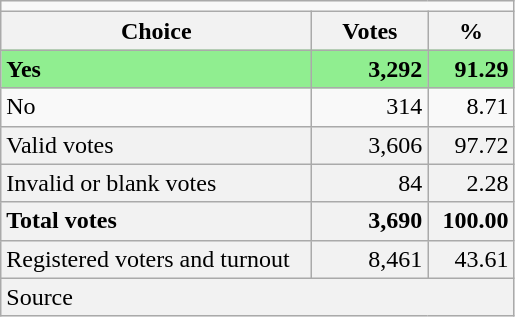<table class="wikitable" style="text-align:right;">
<tr>
<td colspan="6" align="center"></td>
</tr>
<tr>
<th style="width:200px;">Choice</th>
<th style="width:70px;">Votes</th>
<th style="width:50px;">%</th>
</tr>
<tr style="background:lightgreen;">
<td align="left"> <strong>Yes</strong></td>
<td><strong>3,292</strong></td>
<td><strong>91.29</strong></td>
</tr>
<tr>
<td align="left">No</td>
<td>314</td>
<td>8.71</td>
</tr>
<tr style="background-color:#F2F2F2">
<td align="left">Valid votes</td>
<td>3,606</td>
<td>97.72</td>
</tr>
<tr style="background-color:#F2F2F2">
<td align="left">Invalid or blank votes</td>
<td>84</td>
<td>2.28</td>
</tr>
<tr style="background-color:#F2F2F2">
<td align="left"><strong>Total votes</strong></td>
<td><strong>3,690</strong></td>
<td><strong>100.00</strong></td>
</tr>
<tr style="background-color:#F2F2F2">
<td align="left">Registered voters and turnout</td>
<td>8,461</td>
<td>43.61</td>
</tr>
<tr style="background-color:#F2F2F2">
<td colspan="3" align="left">Source</td>
</tr>
</table>
